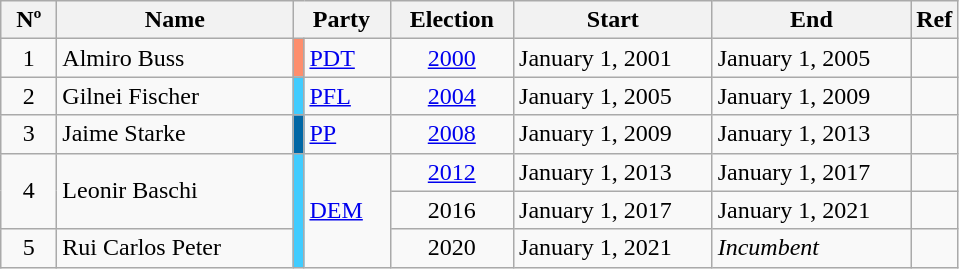<table class="wikitable">
<tr>
<th width="30">Nº</th>
<th width="150">Name</th>
<th width="50" colspan="2">Party</th>
<th width="75">Election</th>
<th width="125">Start</th>
<th width="125">End</th>
<th>Ref</th>
</tr>
<tr>
<td align=center>1</td>
<td>Almiro Buss</td>
<td bgcolor=FE8E6D></td>
<td width="50"><a href='#'>PDT</a></td>
<td align=center><a href='#'>2000</a></td>
<td>January 1, 2001</td>
<td>January 1, 2005</td>
<td align=center></td>
</tr>
<tr>
<td align=center>2</td>
<td>Gilnei Fischer</td>
<td bgcolor=40ccff></td>
<td width="50"><a href='#'>PFL</a></td>
<td align=center><a href='#'>2004</a></td>
<td>January 1, 2005</td>
<td>January 1, 2009</td>
<td align=center></td>
</tr>
<tr>
<td align=center>3</td>
<td>Jaime Starke</td>
<td bgcolor=0067A5></td>
<td width="50"><a href='#'>PP</a></td>
<td align=center><a href='#'>2008</a></td>
<td>January 1, 2009</td>
<td>January 1, 2013</td>
<td align=center></td>
</tr>
<tr>
<td rowspan="2" align=center>4</td>
<td rowspan="2">Leonir Baschi</td>
<td rowspan="3" bgcolor=40ccff></td>
<td rowspan="3" width="50"><a href='#'>DEM</a></td>
<td align=center><a href='#'>2012</a></td>
<td>January 1, 2013</td>
<td>January 1, 2017</td>
<td align=center></td>
</tr>
<tr>
<td align=center>2016</td>
<td>January 1, 2017</td>
<td>January 1, 2021</td>
<td align=center></td>
</tr>
<tr>
<td align=center>5</td>
<td>Rui Carlos Peter</td>
<td align=center>2020</td>
<td>January 1, 2021</td>
<td><em>Incumbent</em></td>
<td align=center></td>
</tr>
</table>
